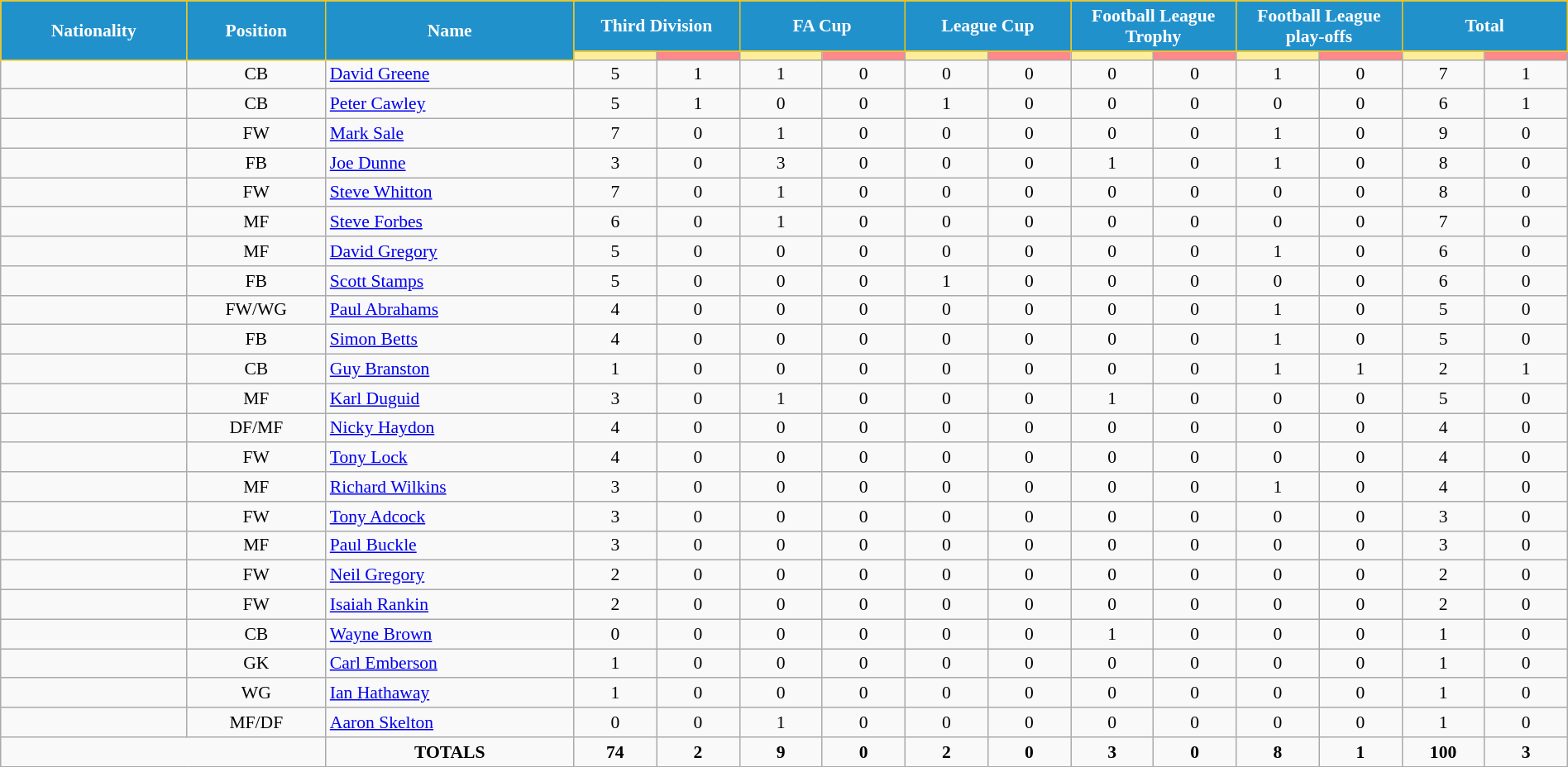<table class="wikitable" style="text-align:center; font-size:90%; width:100%;">
<tr>
<th rowspan="2" style="background:#2191CC; color:white; border:1px solid #F7C408; text-align:center;">Nationality</th>
<th rowspan="2" style="background:#2191CC; color:white; border:1px solid #F7C408; text-align:center;">Position</th>
<th rowspan="2" style="background:#2191CC; color:white; border:1px solid #F7C408; text-align:center;">Name</th>
<th colspan="2" style="background:#2191CC; color:white; border:1px solid #F7C408; text-align:center;">Third Division</th>
<th colspan="2" style="background:#2191CC; color:white; border:1px solid #F7C408; text-align:center;">FA Cup</th>
<th colspan="2" style="background:#2191CC; color:white; border:1px solid #F7C408; text-align:center;">League Cup</th>
<th colspan="2" style="background:#2191CC; color:white; border:1px solid #F7C408; text-align:center;">Football League Trophy</th>
<th colspan="2" style="background:#2191CC; color:white; border:1px solid #F7C408; text-align:center;">Football League play-offs</th>
<th colspan="2" style="background:#2191CC; color:white; border:1px solid #F7C408; text-align:center;">Total</th>
</tr>
<tr>
<th width=60 style="background: #FFEE99"></th>
<th width=60 style="background: #FF8888"></th>
<th width=60 style="background: #FFEE99"></th>
<th width=60 style="background: #FF8888"></th>
<th width=60 style="background: #FFEE99"></th>
<th width=60 style="background: #FF8888"></th>
<th width=60 style="background: #FFEE99"></th>
<th width=60 style="background: #FF8888"></th>
<th width=60 style="background: #FFEE99"></th>
<th width=60 style="background: #FF8888"></th>
<th width=60 style="background: #FFEE99"></th>
<th width=60 style="background: #FF8888"></th>
</tr>
<tr>
<td></td>
<td>CB</td>
<td align="left"><a href='#'>David Greene</a></td>
<td>5</td>
<td>1</td>
<td>1</td>
<td>0</td>
<td>0</td>
<td>0</td>
<td>0</td>
<td>0</td>
<td>1</td>
<td>0</td>
<td>7</td>
<td>1</td>
</tr>
<tr>
<td></td>
<td>CB</td>
<td align="left"><a href='#'>Peter Cawley</a></td>
<td>5</td>
<td>1</td>
<td>0</td>
<td>0</td>
<td>1</td>
<td>0</td>
<td>0</td>
<td>0</td>
<td>0</td>
<td>0</td>
<td>6</td>
<td>1</td>
</tr>
<tr>
<td></td>
<td>FW</td>
<td align="left"><a href='#'>Mark Sale</a></td>
<td>7</td>
<td>0</td>
<td>1</td>
<td>0</td>
<td>0</td>
<td>0</td>
<td>0</td>
<td>0</td>
<td>1</td>
<td>0</td>
<td>9</td>
<td>0</td>
</tr>
<tr>
<td></td>
<td>FB</td>
<td align="left"><a href='#'>Joe Dunne</a></td>
<td>3</td>
<td>0</td>
<td>3</td>
<td>0</td>
<td>0</td>
<td>0</td>
<td>1</td>
<td>0</td>
<td>1</td>
<td>0</td>
<td>8</td>
<td>0</td>
</tr>
<tr>
<td></td>
<td>FW</td>
<td align="left"><a href='#'>Steve Whitton</a></td>
<td>7</td>
<td>0</td>
<td>1</td>
<td>0</td>
<td>0</td>
<td>0</td>
<td>0</td>
<td>0</td>
<td>0</td>
<td>0</td>
<td>8</td>
<td>0</td>
</tr>
<tr>
<td></td>
<td>MF</td>
<td align="left"><a href='#'>Steve Forbes</a></td>
<td>6</td>
<td>0</td>
<td>1</td>
<td>0</td>
<td>0</td>
<td>0</td>
<td>0</td>
<td>0</td>
<td>0</td>
<td>0</td>
<td>7</td>
<td>0</td>
</tr>
<tr>
<td></td>
<td>MF</td>
<td align="left"><a href='#'>David Gregory</a></td>
<td>5</td>
<td>0</td>
<td>0</td>
<td>0</td>
<td>0</td>
<td>0</td>
<td>0</td>
<td>0</td>
<td>1</td>
<td>0</td>
<td>6</td>
<td>0</td>
</tr>
<tr>
<td></td>
<td>FB</td>
<td align="left"><a href='#'>Scott Stamps</a></td>
<td>5</td>
<td>0</td>
<td>0</td>
<td>0</td>
<td>1</td>
<td>0</td>
<td>0</td>
<td>0</td>
<td>0</td>
<td>0</td>
<td>6</td>
<td>0</td>
</tr>
<tr>
<td></td>
<td>FW/WG</td>
<td align="left"><a href='#'>Paul Abrahams</a></td>
<td>4</td>
<td>0</td>
<td>0</td>
<td>0</td>
<td>0</td>
<td>0</td>
<td>0</td>
<td>0</td>
<td>1</td>
<td>0</td>
<td>5</td>
<td>0</td>
</tr>
<tr>
<td></td>
<td>FB</td>
<td align="left"><a href='#'>Simon Betts</a></td>
<td>4</td>
<td>0</td>
<td>0</td>
<td>0</td>
<td>0</td>
<td>0</td>
<td>0</td>
<td>0</td>
<td>1</td>
<td>0</td>
<td>5</td>
<td>0</td>
</tr>
<tr>
<td></td>
<td>CB</td>
<td align="left"><a href='#'>Guy Branston</a></td>
<td>1</td>
<td>0</td>
<td>0</td>
<td>0</td>
<td>0</td>
<td>0</td>
<td>0</td>
<td>0</td>
<td>1</td>
<td>1</td>
<td>2</td>
<td>1</td>
</tr>
<tr>
<td></td>
<td>MF</td>
<td align="left"><a href='#'>Karl Duguid</a></td>
<td>3</td>
<td>0</td>
<td>1</td>
<td>0</td>
<td>0</td>
<td>0</td>
<td>1</td>
<td>0</td>
<td>0</td>
<td>0</td>
<td>5</td>
<td>0</td>
</tr>
<tr>
<td></td>
<td>DF/MF</td>
<td align="left"><a href='#'>Nicky Haydon</a></td>
<td>4</td>
<td>0</td>
<td>0</td>
<td>0</td>
<td>0</td>
<td>0</td>
<td>0</td>
<td>0</td>
<td>0</td>
<td>0</td>
<td>4</td>
<td>0</td>
</tr>
<tr>
<td></td>
<td>FW</td>
<td align="left"><a href='#'>Tony Lock</a></td>
<td>4</td>
<td>0</td>
<td>0</td>
<td>0</td>
<td>0</td>
<td>0</td>
<td>0</td>
<td>0</td>
<td>0</td>
<td>0</td>
<td>4</td>
<td>0</td>
</tr>
<tr>
<td></td>
<td>MF</td>
<td align="left"><a href='#'>Richard Wilkins</a></td>
<td>3</td>
<td>0</td>
<td>0</td>
<td>0</td>
<td>0</td>
<td>0</td>
<td>0</td>
<td>0</td>
<td>1</td>
<td>0</td>
<td>4</td>
<td>0</td>
</tr>
<tr>
<td></td>
<td>FW</td>
<td align="left"><a href='#'>Tony Adcock</a></td>
<td>3</td>
<td>0</td>
<td>0</td>
<td>0</td>
<td>0</td>
<td>0</td>
<td>0</td>
<td>0</td>
<td>0</td>
<td>0</td>
<td>3</td>
<td>0</td>
</tr>
<tr>
<td></td>
<td>MF</td>
<td align="left"><a href='#'>Paul Buckle</a></td>
<td>3</td>
<td>0</td>
<td>0</td>
<td>0</td>
<td>0</td>
<td>0</td>
<td>0</td>
<td>0</td>
<td>0</td>
<td>0</td>
<td>3</td>
<td>0</td>
</tr>
<tr>
<td></td>
<td>FW</td>
<td align="left"><a href='#'>Neil Gregory</a></td>
<td>2</td>
<td>0</td>
<td>0</td>
<td>0</td>
<td>0</td>
<td>0</td>
<td>0</td>
<td>0</td>
<td>0</td>
<td>0</td>
<td>2</td>
<td>0</td>
</tr>
<tr>
<td></td>
<td>FW</td>
<td align="left"><a href='#'>Isaiah Rankin</a></td>
<td>2</td>
<td>0</td>
<td>0</td>
<td>0</td>
<td>0</td>
<td>0</td>
<td>0</td>
<td>0</td>
<td>0</td>
<td>0</td>
<td>2</td>
<td>0</td>
</tr>
<tr>
<td></td>
<td>CB</td>
<td align="left"><a href='#'>Wayne Brown</a></td>
<td>0</td>
<td>0</td>
<td>0</td>
<td>0</td>
<td>0</td>
<td>0</td>
<td>1</td>
<td>0</td>
<td>0</td>
<td>0</td>
<td>1</td>
<td>0</td>
</tr>
<tr>
<td></td>
<td>GK</td>
<td align="left"><a href='#'>Carl Emberson</a></td>
<td>1</td>
<td>0</td>
<td>0</td>
<td>0</td>
<td>0</td>
<td>0</td>
<td>0</td>
<td>0</td>
<td>0</td>
<td>0</td>
<td>1</td>
<td>0</td>
</tr>
<tr>
<td></td>
<td>WG</td>
<td align="left"><a href='#'>Ian Hathaway</a></td>
<td>1</td>
<td>0</td>
<td>0</td>
<td>0</td>
<td>0</td>
<td>0</td>
<td>0</td>
<td>0</td>
<td>0</td>
<td>0</td>
<td>1</td>
<td>0</td>
</tr>
<tr>
<td></td>
<td>MF/DF</td>
<td align="left"><a href='#'>Aaron Skelton</a></td>
<td>0</td>
<td>0</td>
<td>1</td>
<td>0</td>
<td>0</td>
<td>0</td>
<td>0</td>
<td>0</td>
<td>0</td>
<td>0</td>
<td>1</td>
<td>0</td>
</tr>
<tr>
<td colspan="2"></td>
<td><strong>TOTALS</strong></td>
<td><strong>74</strong></td>
<td><strong>2</strong></td>
<td><strong>9</strong></td>
<td><strong>0</strong></td>
<td><strong>2</strong></td>
<td><strong>0</strong></td>
<td><strong>3</strong></td>
<td><strong>0</strong></td>
<td><strong>8</strong></td>
<td><strong>1</strong></td>
<td><strong>100</strong></td>
<td><strong>3</strong></td>
</tr>
</table>
